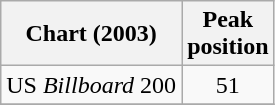<table class="wikitable">
<tr>
<th>Chart (2003)</th>
<th>Peak<br>position</th>
</tr>
<tr>
<td>US <em>Billboard</em> 200</td>
<td align="center">51</td>
</tr>
<tr>
</tr>
</table>
